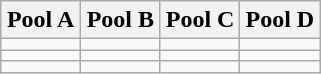<table class="wikitable">
<tr>
<th width=25%>Pool A</th>
<th width=25%>Pool B</th>
<th width=25%>Pool C</th>
<th width=25%>Pool D</th>
</tr>
<tr>
<td></td>
<td></td>
<td></td>
<td></td>
</tr>
<tr>
<td></td>
<td></td>
<td></td>
<td></td>
</tr>
<tr>
<td></td>
<td></td>
<td></td>
<td></td>
</tr>
</table>
